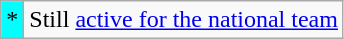<table class="wikitable">
<tr>
<td style="background-color:cyan">*</td>
<td>Still <a href='#'>active for the national team</a></td>
</tr>
</table>
